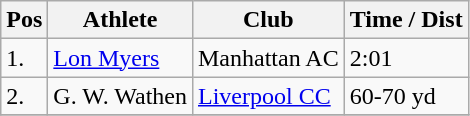<table class="wikitable">
<tr>
<th>Pos</th>
<th>Athlete</th>
<th>Club</th>
<th>Time / Dist</th>
</tr>
<tr>
<td>1.</td>
<td><a href='#'>Lon Myers</a></td>
<td>Manhattan AC</td>
<td>2:01</td>
</tr>
<tr>
<td>2.</td>
<td>G. W. Wathen</td>
<td><a href='#'>Liverpool CC</a></td>
<td>60-70 yd</td>
</tr>
<tr>
</tr>
</table>
